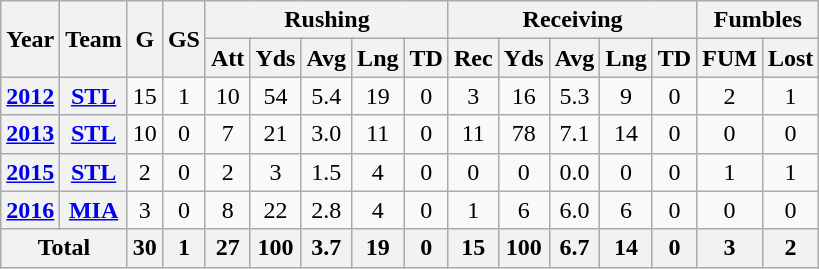<table class="wikitable" style="text-align:center;">
<tr>
<th rowspan="2">Year</th>
<th rowspan="2">Team</th>
<th rowspan="2">G</th>
<th rowspan="2">GS</th>
<th colspan="5">Rushing</th>
<th colspan="5">Receiving</th>
<th colspan="2">Fumbles</th>
</tr>
<tr>
<th>Att</th>
<th>Yds</th>
<th>Avg</th>
<th>Lng</th>
<th>TD</th>
<th>Rec</th>
<th>Yds</th>
<th>Avg</th>
<th>Lng</th>
<th>TD</th>
<th>FUM</th>
<th>Lost</th>
</tr>
<tr>
<th><a href='#'>2012</a></th>
<th><a href='#'>STL</a></th>
<td>15</td>
<td>1</td>
<td>10</td>
<td>54</td>
<td>5.4</td>
<td>19</td>
<td>0</td>
<td>3</td>
<td>16</td>
<td>5.3</td>
<td>9</td>
<td>0</td>
<td>2</td>
<td>1</td>
</tr>
<tr>
<th><a href='#'>2013</a></th>
<th><a href='#'>STL</a></th>
<td>10</td>
<td>0</td>
<td>7</td>
<td>21</td>
<td>3.0</td>
<td>11</td>
<td>0</td>
<td>11</td>
<td>78</td>
<td>7.1</td>
<td>14</td>
<td>0</td>
<td>0</td>
<td>0</td>
</tr>
<tr>
<th><a href='#'>2015</a></th>
<th><a href='#'>STL</a></th>
<td>2</td>
<td>0</td>
<td>2</td>
<td>3</td>
<td>1.5</td>
<td>4</td>
<td>0</td>
<td>0</td>
<td>0</td>
<td>0.0</td>
<td>0</td>
<td>0</td>
<td>1</td>
<td>1</td>
</tr>
<tr>
<th><a href='#'>2016</a></th>
<th><a href='#'>MIA</a></th>
<td>3</td>
<td>0</td>
<td>8</td>
<td>22</td>
<td>2.8</td>
<td>4</td>
<td>0</td>
<td>1</td>
<td>6</td>
<td>6.0</td>
<td>6</td>
<td>0</td>
<td>0</td>
<td>0</td>
</tr>
<tr>
<th colspan="2">Total</th>
<th>30</th>
<th>1</th>
<th>27</th>
<th>100</th>
<th>3.7</th>
<th>19</th>
<th>0</th>
<th>15</th>
<th>100</th>
<th>6.7</th>
<th>14</th>
<th>0</th>
<th>3</th>
<th>2</th>
</tr>
</table>
